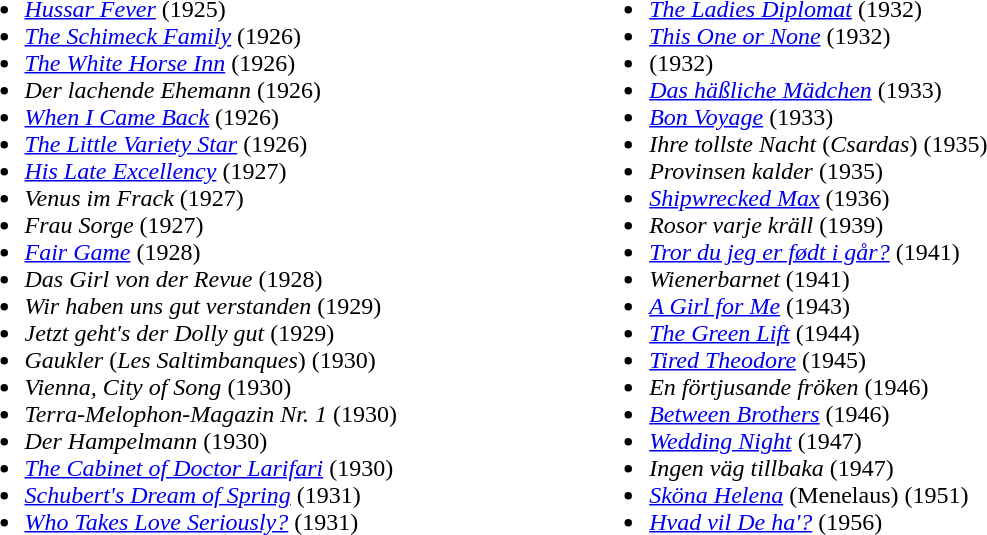<table width = "100%">
<tr valign = "top">
<td width = "33%"><br><ul><li><em><a href='#'>Hussar Fever</a></em> (1925)</li><li><em><a href='#'>The Schimeck Family</a></em> (1926)</li><li><em><a href='#'>The White Horse Inn</a></em> (1926)</li><li><em>Der lachende Ehemann</em> (1926)</li><li><em><a href='#'>When I Came Back</a></em> (1926)</li><li><em><a href='#'>The Little Variety Star</a></em> (1926)</li><li><em><a href='#'>His Late Excellency</a></em> (1927)</li><li><em>Venus im Frack</em> (1927)</li><li><em>Frau Sorge</em> (1927)</li><li><em><a href='#'>Fair Game</a></em> (1928)</li><li><em>Das Girl von der Revue</em> (1928)</li><li><em>Wir haben uns gut verstanden</em> (1929)</li><li><em>Jetzt geht's der Dolly gut</em> (1929)</li><li><em>Gaukler</em> (<em>Les Saltimbanques</em>) (1930)</li><li><em>Vienna, City of Song</em> (1930)</li><li><em>Terra-Melophon-Magazin Nr. 1</em> (1930)</li><li><em>Der Hampelmann</em> (1930)</li><li><em><a href='#'>The Cabinet of Doctor Larifari</a></em> (1930)</li><li><em><a href='#'>Schubert's Dream of Spring</a></em> (1931)</li><li><em><a href='#'>Who Takes Love Seriously?</a></em> (1931)</li></ul></td>
<td><br><ul><li><em><a href='#'>The Ladies Diplomat</a></em> (1932)</li><li><em><a href='#'>This One or None</a></em> (1932)</li><li><em></em> (1932)</li><li><em><a href='#'>Das häßliche Mädchen</a></em> (1933)</li><li><em><a href='#'>Bon Voyage</a></em> (1933)</li><li><em>Ihre tollste Nacht</em> (<em>Csardas</em>) (1935)</li><li><em>Provinsen kalder</em> (1935)</li><li><em><a href='#'>Shipwrecked Max</a></em> (1936)</li><li><em>Rosor varje kräll</em> (1939)</li><li><em><a href='#'>Tror du jeg er født i går?</a></em> (1941)</li><li><em>Wienerbarnet</em> (1941)</li><li><em><a href='#'>A Girl for Me</a></em> (1943)</li><li><em><a href='#'>The Green Lift</a></em> (1944)</li><li><em><a href='#'>Tired Theodore</a></em> (1945)</li><li><em>En förtjusande fröken</em> (1946)</li><li><em><a href='#'>Between Brothers</a></em> (1946)</li><li><em><a href='#'>Wedding Night</a></em> (1947)</li><li><em>Ingen väg tillbaka</em> (1947)</li><li><em><a href='#'>Sköna Helena</a></em> (Menelaus) (1951)</li><li><em><a href='#'>Hvad vil De ha'?</a></em> (1956)</li></ul></td>
<td><br></td>
</tr>
</table>
